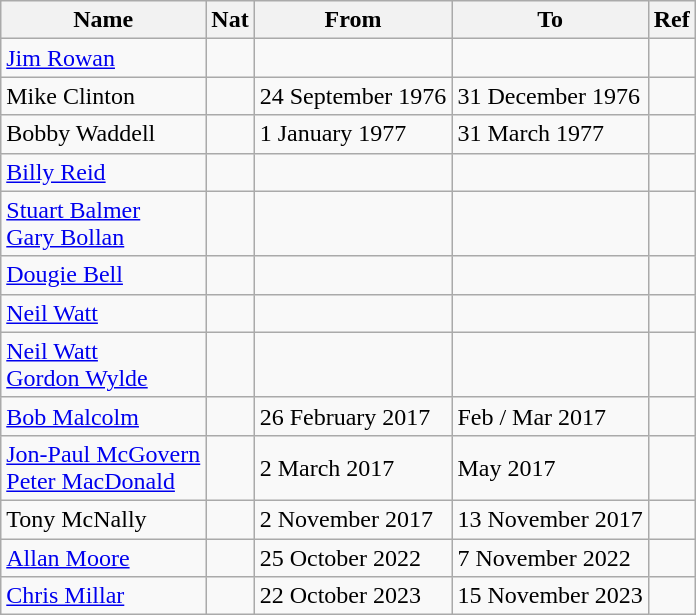<table class="wikitable" style="text-align: center">
<tr>
<th>Name</th>
<th>Nat</th>
<th>From</th>
<th>To</th>
<th>Ref</th>
</tr>
<tr>
<td style="text-align:left;"><a href='#'>Jim Rowan</a></td>
<td style="text-align:left;"></td>
<td style="text-align:left;"></td>
<td style="text-align:left;"></td>
<td></td>
</tr>
<tr>
<td style="text-align:left;">Mike Clinton</td>
<td style="text-align:left;"></td>
<td style="text-align:left;">24 September 1976</td>
<td style="text-align:left;">31 December 1976</td>
<td></td>
</tr>
<tr>
<td style="text-align:left;">Bobby Waddell</td>
<td style="text-align:left;"></td>
<td style="text-align:left;">1 January 1977</td>
<td style="text-align:left;">31 March 1977</td>
<td></td>
</tr>
<tr>
<td style="text-align:left;"><a href='#'>Billy Reid</a></td>
<td style="text-align:left;"></td>
<td style="text-align:left;"></td>
<td style="text-align:left;"></td>
<td></td>
</tr>
<tr>
<td style="text-align:left;"><a href='#'>Stuart Balmer</a><br><a href='#'>Gary Bollan</a></td>
<td style="text-align:left;"><br></td>
<td style="text-align:left;"></td>
<td style="text-align:left;"></td>
<td></td>
</tr>
<tr>
<td style="text-align:left;"><a href='#'>Dougie Bell</a></td>
<td style="text-align:left;"></td>
<td style="text-align:left;"></td>
<td style="text-align:left;"></td>
<td></td>
</tr>
<tr>
<td style="text-align:left;"><a href='#'>Neil Watt</a></td>
<td style="text-align:left;"></td>
<td style="text-align:left;"></td>
<td style="text-align:left;"></td>
<td></td>
</tr>
<tr>
<td style="text-align:left;"><a href='#'>Neil Watt</a><br><a href='#'>Gordon Wylde</a></td>
<td style="text-align:left;"><br></td>
<td style="text-align:left;"></td>
<td style="text-align:left;"></td>
<td></td>
</tr>
<tr>
<td style="text-align:left;"><a href='#'>Bob Malcolm</a></td>
<td style="text-align:left;"></td>
<td style="text-align:left;">26 February 2017</td>
<td style="text-align:left;">Feb / Mar 2017</td>
<td></td>
</tr>
<tr>
<td style="text-align:left;"><a href='#'>Jon-Paul McGovern</a><br><a href='#'>Peter MacDonald</a></td>
<td style="text-align:left;"><br></td>
<td style="text-align:left;">2 March 2017</td>
<td style="text-align:left;">May 2017</td>
<td></td>
</tr>
<tr>
<td style="text-align:left;">Tony McNally</td>
<td style="text-align:left;"></td>
<td style="text-align:left;">2 November 2017</td>
<td style="text-align:left;">13 November 2017</td>
<td></td>
</tr>
<tr>
<td style="text-align:left;"><a href='#'>Allan Moore</a></td>
<td style="text-align:left;"></td>
<td style="text-align:left;">25 October 2022</td>
<td style="text-align:left;">7 November 2022</td>
<td></td>
</tr>
<tr>
<td style="text-align:left;"><a href='#'>Chris Millar</a></td>
<td style="text-align:left;"></td>
<td style="text-align:left;">22 October 2023</td>
<td style="text-align:left;">15 November 2023</td>
<td></td>
</tr>
</table>
